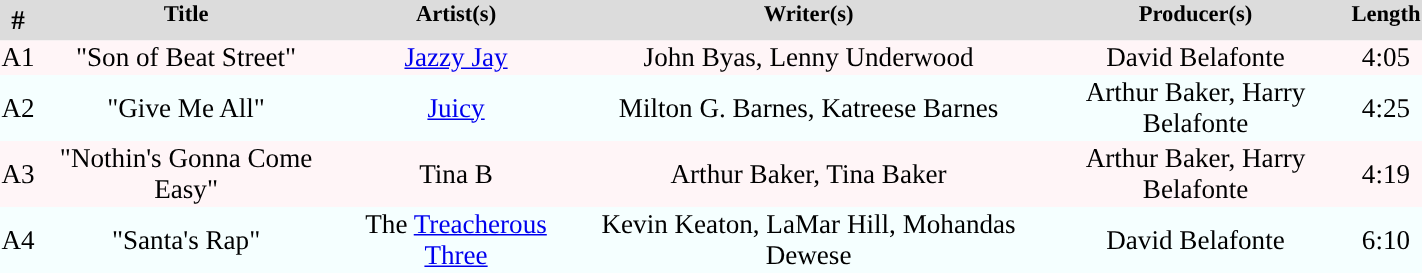<table bgcolor="white" cellpadding="1" cellspacing="0" border="0" style="font-size: 113%; border: white solid 0px; border-collapse: collapse;" width="75%">
<tr bgcolor="gainsboro">
<th>#</th>
<th><sup>Title</sup></th>
<th><sup>Artist(s)</sup></th>
<th><sup>Writer(s)</sup></th>
<th><sup>Producer(s)</sup></th>
<th><sup>Length</sup></th>
</tr>
<tr style="background: #FFF5F7; color: black;">
<td align="center">A1</td>
<td align="center">"Son of Beat Street"</td>
<td align="center"><a href='#'>Jazzy Jay</a></td>
<td align="center">John Byas, Lenny Underwood</td>
<td align="center">David Belafonte</td>
<td align="center">4:05</td>
</tr>
<tr style="background: #F5FFFF; color: black;">
<td align="center">A2</td>
<td align="center">"Give Me All"</td>
<td align="center"><a href='#'>Juicy</a></td>
<td align="center">Milton G. Barnes, Katreese Barnes</td>
<td align="center">Arthur Baker, Harry Belafonte</td>
<td align="center">4:25</td>
</tr>
<tr style="background: #FFF5F7; color: black;">
<td align="center">A3</td>
<td align="center">"Nothin's Gonna Come Easy"</td>
<td align="center">Tina B</td>
<td align="center">Arthur Baker, Tina Baker</td>
<td align="center">Arthur Baker, Harry Belafonte</td>
<td align="center">4:19</td>
</tr>
<tr style="background: #F5FFFF; color: black;">
<td align="center">A4</td>
<td align="center">"Santa's Rap"</td>
<td align="center">The <a href='#'>Treacherous Three</a></td>
<td align="center">Kevin Keaton, LaMar Hill, Mohandas Dewese</td>
<td align="center">David Belafonte</td>
<td align="center">6:10</td>
</tr>
</table>
